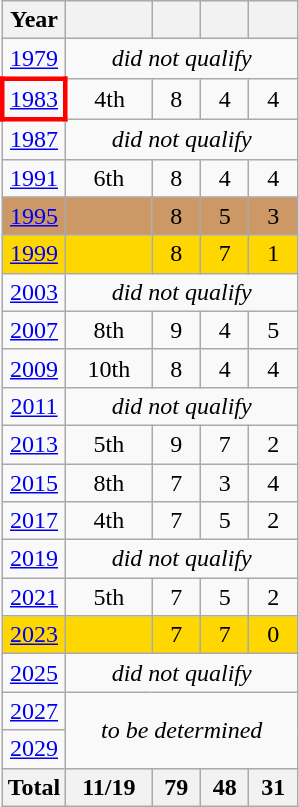<table class="wikitable" style="text-align: center;">
<tr>
<th>Year</th>
<th width="50"></th>
<th width=25></th>
<th width=25></th>
<th width=25></th>
</tr>
<tr>
<td> <a href='#'>1979</a></td>
<td colspan=4><em>did not qualify</em></td>
</tr>
<tr>
<td style="border: 3px solid red"> <a href='#'>1983</a></td>
<td>4th</td>
<td>8</td>
<td>4</td>
<td>4</td>
</tr>
<tr>
<td> <a href='#'>1987</a></td>
<td colspan=4><em>did not qualify</em></td>
</tr>
<tr>
<td> <a href='#'>1991</a></td>
<td>6th</td>
<td>8</td>
<td>4</td>
<td>4</td>
</tr>
<tr bgcolor=cc9966>
<td> <a href='#'>1995</a></td>
<td></td>
<td>8</td>
<td>5</td>
<td>3</td>
</tr>
<tr bgcolor=gold>
<td> <a href='#'>1999</a></td>
<td></td>
<td>8</td>
<td>7</td>
<td>1</td>
</tr>
<tr>
<td> <a href='#'>2003</a></td>
<td colspan=4><em>did not qualify</em></td>
</tr>
<tr>
<td> <a href='#'>2007</a></td>
<td>8th</td>
<td>9</td>
<td>4</td>
<td>5</td>
</tr>
<tr>
<td> <a href='#'>2009</a></td>
<td>10th</td>
<td>8</td>
<td>4</td>
<td>4</td>
</tr>
<tr>
<td> <a href='#'>2011</a></td>
<td colspan=4><em>did not qualify</em></td>
</tr>
<tr>
<td> <a href='#'>2013</a></td>
<td>5th</td>
<td>9</td>
<td>7</td>
<td>2</td>
</tr>
<tr>
<td> <a href='#'>2015</a></td>
<td>8th</td>
<td>7</td>
<td>3</td>
<td>4</td>
</tr>
<tr>
<td> <a href='#'>2017</a></td>
<td>4th</td>
<td>7</td>
<td>5</td>
<td>2</td>
</tr>
<tr>
<td> <a href='#'>2019</a></td>
<td colspan=4><em>did not qualify</em></td>
</tr>
<tr>
<td> <a href='#'>2021</a></td>
<td>5th</td>
<td>7</td>
<td>5</td>
<td>2</td>
</tr>
<tr bgcolor=gold>
<td> <a href='#'>2023</a></td>
<td></td>
<td>7</td>
<td>7</td>
<td>0</td>
</tr>
<tr>
<td> <a href='#'>2025</a></td>
<td colspan=4><em>did not qualify</em></td>
</tr>
<tr>
<td> <a href='#'>2027</a></td>
<td rowspan=2 colspan=4><em>to be determined</em></td>
</tr>
<tr>
<td> <a href='#'>2029</a></td>
</tr>
<tr>
<th>Total</th>
<th>11/19</th>
<th>79</th>
<th>48</th>
<th>31</th>
</tr>
</table>
